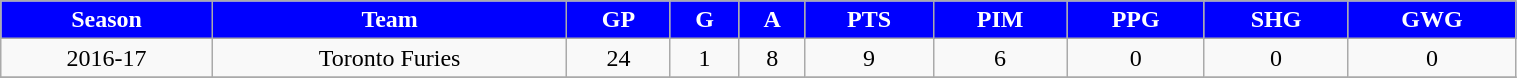<table class="wikitable" style="width:80%;">
<tr style="text-align:center; background:blue; color:white;">
<td><strong>Season</strong></td>
<td><strong>Team</strong></td>
<td><strong>GP</strong></td>
<td><strong>G</strong></td>
<td><strong>A</strong></td>
<td><strong>PTS</strong></td>
<td><strong>PIM</strong></td>
<td><strong>PPG</strong></td>
<td><strong>SHG</strong></td>
<td><strong>GWG</strong></td>
</tr>
<tr style="text-align:center;" bgcolor="">
<td>2016-17</td>
<td>Toronto Furies</td>
<td>24</td>
<td>1</td>
<td>8</td>
<td>9</td>
<td>6</td>
<td>0</td>
<td>0</td>
<td>0</td>
</tr>
<tr style="text-align:center;" bgcolor="">
</tr>
</table>
